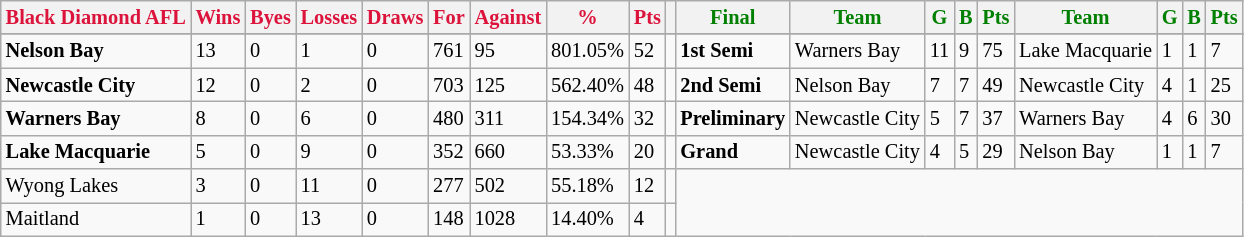<table style="font-size: 85%; text-align: left;" class="wikitable">
<tr>
<th style="color:crimson">Black Diamond AFL</th>
<th style="color:crimson">Wins</th>
<th style="color:crimson">Byes</th>
<th style="color:crimson">Losses</th>
<th style="color:crimson">Draws</th>
<th style="color:crimson">For</th>
<th style="color:crimson">Against</th>
<th style="color:crimson">%</th>
<th style="color:crimson">Pts</th>
<th></th>
<th style="color:green">Final</th>
<th style="color:green">Team</th>
<th style="color:green">G</th>
<th style="color:green">B</th>
<th style="color:green">Pts</th>
<th style="color:green">Team</th>
<th style="color:green">G</th>
<th style="color:green">B</th>
<th style="color:green">Pts</th>
</tr>
<tr>
</tr>
<tr>
</tr>
<tr>
<td><strong>	Nelson Bay	</strong></td>
<td>13</td>
<td>0</td>
<td>1</td>
<td>0</td>
<td>761</td>
<td>95</td>
<td>801.05%</td>
<td>52</td>
<td></td>
<td><strong>1st Semi</strong></td>
<td>Warners Bay</td>
<td>11</td>
<td>9</td>
<td>75</td>
<td>Lake Macquarie</td>
<td>1</td>
<td>1</td>
<td>7</td>
</tr>
<tr>
<td><strong>	Newcastle City	</strong></td>
<td>12</td>
<td>0</td>
<td>2</td>
<td>0</td>
<td>703</td>
<td>125</td>
<td>562.40%</td>
<td>48</td>
<td></td>
<td><strong>2nd Semi</strong></td>
<td>Nelson Bay</td>
<td>7</td>
<td>7</td>
<td>49</td>
<td>Newcastle City</td>
<td>4</td>
<td>1</td>
<td>25</td>
</tr>
<tr>
<td><strong>	Warners Bay	</strong></td>
<td>8</td>
<td>0</td>
<td>6</td>
<td>0</td>
<td>480</td>
<td>311</td>
<td>154.34%</td>
<td>32</td>
<td></td>
<td><strong>Preliminary</strong></td>
<td>Newcastle City</td>
<td>5</td>
<td>7</td>
<td>37</td>
<td>Warners Bay</td>
<td>4</td>
<td>6</td>
<td>30</td>
</tr>
<tr>
<td><strong>	Lake Macquarie	</strong></td>
<td>5</td>
<td>0</td>
<td>9</td>
<td>0</td>
<td>352</td>
<td>660</td>
<td>53.33%</td>
<td>20</td>
<td></td>
<td><strong>Grand</strong></td>
<td>Newcastle City</td>
<td>4</td>
<td>5</td>
<td>29</td>
<td>Nelson Bay</td>
<td>1</td>
<td>1</td>
<td>7</td>
</tr>
<tr>
<td>Wyong Lakes</td>
<td>3</td>
<td>0</td>
<td>11</td>
<td>0</td>
<td>277</td>
<td>502</td>
<td>55.18%</td>
<td>12</td>
<td></td>
</tr>
<tr>
<td>Maitland</td>
<td>1</td>
<td>0</td>
<td>13</td>
<td>0</td>
<td>148</td>
<td>1028</td>
<td>14.40%</td>
<td>4</td>
<td></td>
</tr>
</table>
